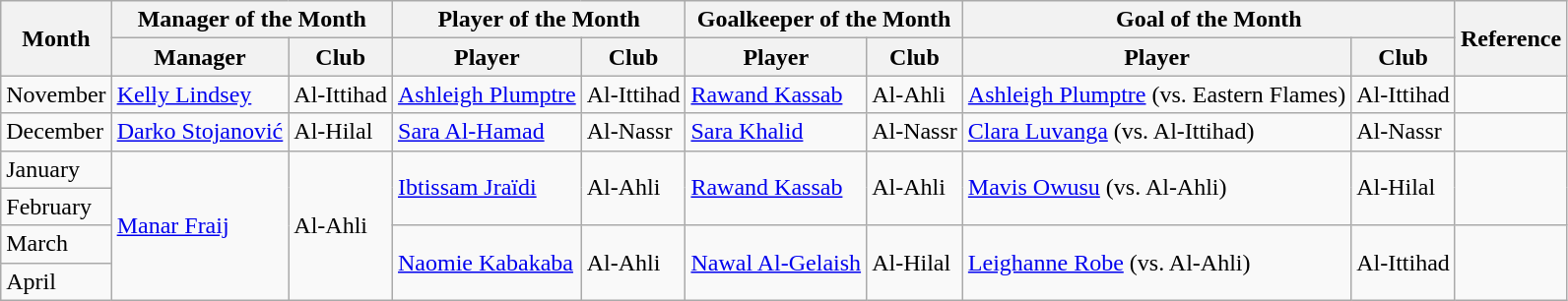<table class="wikitable">
<tr>
<th rowspan="2">Month</th>
<th colspan="2">Manager of the Month</th>
<th colspan="2">Player of the Month</th>
<th colspan="2">Goalkeeper of the Month</th>
<th colspan="2">Goal of the Month</th>
<th rowspan="2">Reference</th>
</tr>
<tr>
<th>Manager</th>
<th>Club</th>
<th>Player</th>
<th>Club</th>
<th>Player</th>
<th>Club</th>
<th>Player</th>
<th>Club</th>
</tr>
<tr>
<td>November</td>
<td> <a href='#'>Kelly Lindsey</a></td>
<td>Al-Ittihad</td>
<td> <a href='#'>Ashleigh Plumptre</a></td>
<td>Al-Ittihad</td>
<td> <a href='#'>Rawand Kassab</a></td>
<td>Al-Ahli</td>
<td> <a href='#'>Ashleigh Plumptre</a> (vs. Eastern Flames)</td>
<td>Al-Ittihad</td>
<td align=center></td>
</tr>
<tr>
<td>December</td>
<td> <a href='#'>Darko Stojanović</a></td>
<td>Al-Hilal</td>
<td> <a href='#'>Sara Al-Hamad</a></td>
<td>Al-Nassr</td>
<td> <a href='#'>Sara Khalid</a></td>
<td>Al-Nassr</td>
<td> <a href='#'>Clara Luvanga</a> (vs. Al-Ittihad)</td>
<td>Al-Nassr</td>
<td align=center></td>
</tr>
<tr>
<td>January</td>
<td rowspan=4> <a href='#'>Manar Fraij</a></td>
<td rowspan=4>Al-Ahli</td>
<td rowspan=2> <a href='#'>Ibtissam Jraïdi</a></td>
<td rowspan=2>Al-Ahli</td>
<td rowspan=2> <a href='#'>Rawand Kassab</a></td>
<td rowspan=2>Al-Ahli</td>
<td rowspan=2> <a href='#'>Mavis Owusu</a> (vs. Al-Ahli)</td>
<td rowspan=2>Al-Hilal</td>
<td rowspan=2></td>
</tr>
<tr>
<td>February</td>
</tr>
<tr>
<td>March</td>
<td rowspan=2> <a href='#'>Naomie Kabakaba</a></td>
<td rowspan=2>Al-Ahli</td>
<td rowspan=2> <a href='#'>Nawal Al-Gelaish</a></td>
<td rowspan=2>Al-Hilal</td>
<td rowspan=2> <a href='#'>Leighanne Robe</a> (vs. Al-Ahli)</td>
<td rowspan=2>Al-Ittihad</td>
<td rowspan=2></td>
</tr>
<tr>
<td>April</td>
</tr>
</table>
